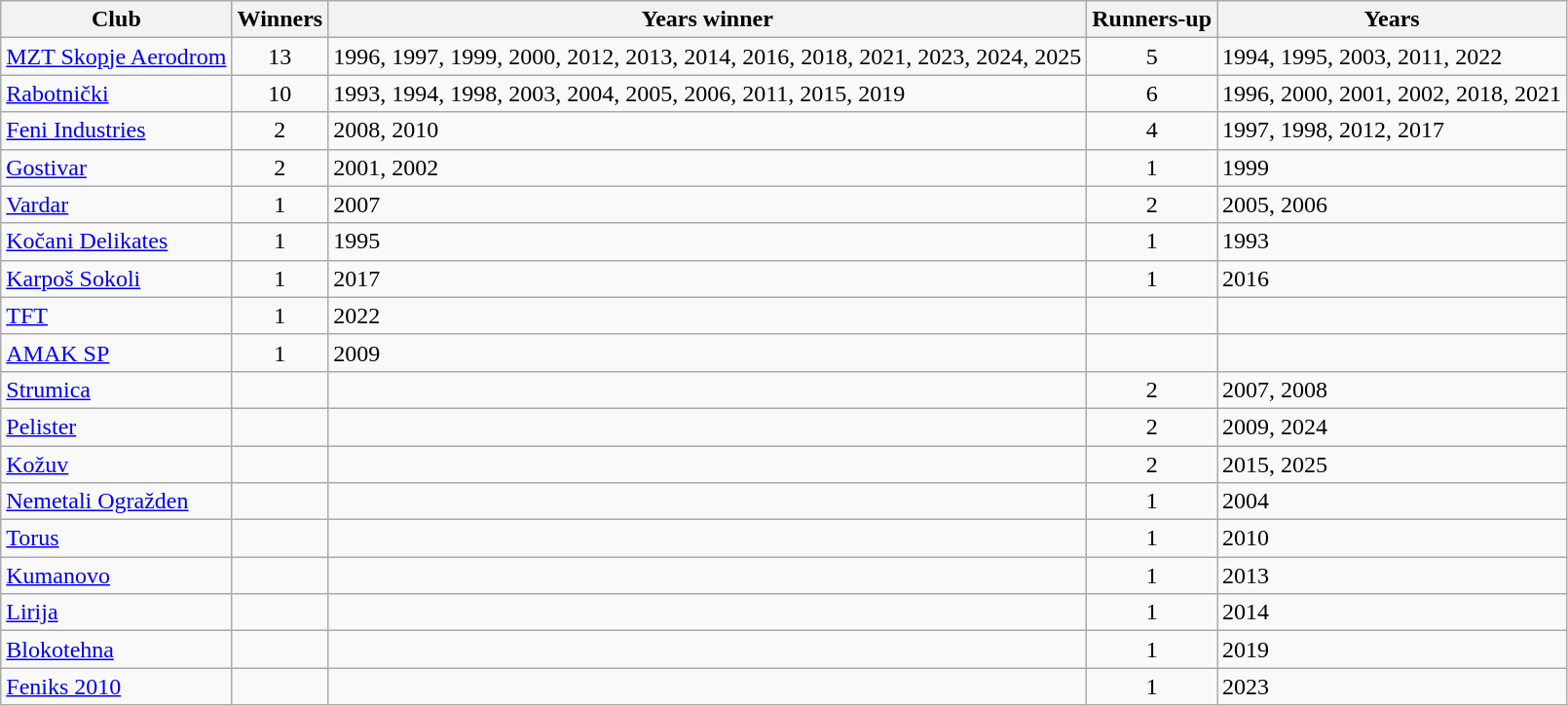<table class="wikitable">
<tr>
<th>Club</th>
<th>Winners</th>
<th>Years winner</th>
<th>Runners-up</th>
<th>Years</th>
</tr>
<tr>
<td><a href='#'>MZT Skopje Aerodrom</a></td>
<td align=center>13</td>
<td>1996, 1997, 1999, 2000, 2012, 2013, 2014, 2016, 2018, 2021, 2023, 2024, 2025</td>
<td align=center>5</td>
<td>1994, 1995, 2003, 2011, 2022</td>
</tr>
<tr>
<td><a href='#'>Rabotnički</a></td>
<td align=center>10</td>
<td>1993, 1994, 1998, 2003, 2004, 2005, 2006, 2011, 2015, 2019</td>
<td align=center>6</td>
<td>1996, 2000, 2001, 2002, 2018, 2021</td>
</tr>
<tr>
<td><a href='#'>Feni Industries</a></td>
<td align=center>2</td>
<td>2008, 2010</td>
<td align=center>4</td>
<td>1997, 1998, 2012, 2017</td>
</tr>
<tr>
<td><a href='#'>Gostivar</a></td>
<td align=center>2</td>
<td>2001, 2002</td>
<td align=center>1</td>
<td>1999</td>
</tr>
<tr>
<td><a href='#'>Vardar</a></td>
<td align=center>1</td>
<td>2007</td>
<td align=center>2</td>
<td>2005, 2006</td>
</tr>
<tr>
<td><a href='#'>Kočani Delikates</a></td>
<td align=center>1</td>
<td>1995</td>
<td align=center>1</td>
<td>1993</td>
</tr>
<tr>
<td><a href='#'>Karpoš Sokoli</a></td>
<td align=center>1</td>
<td>2017</td>
<td align=center>1</td>
<td>2016</td>
</tr>
<tr>
<td><a href='#'>TFT</a></td>
<td align=center>1</td>
<td>2022</td>
<td></td>
<td></td>
</tr>
<tr>
<td><a href='#'>AMAK SP</a></td>
<td align=center>1</td>
<td>2009</td>
<td></td>
<td></td>
</tr>
<tr>
<td><a href='#'>Strumica</a></td>
<td align=center></td>
<td></td>
<td align=center>2</td>
<td>2007, 2008</td>
</tr>
<tr>
<td><a href='#'>Pelister</a></td>
<td align=center></td>
<td></td>
<td align=center>2</td>
<td>2009, 2024</td>
</tr>
<tr>
<td><a href='#'>Kožuv</a></td>
<td align=center></td>
<td></td>
<td align=center>2</td>
<td>2015, 2025</td>
</tr>
<tr>
<td><a href='#'>Nemetali Ogražden</a></td>
<td align=center></td>
<td></td>
<td align=center>1</td>
<td>2004</td>
</tr>
<tr>
<td><a href='#'>Torus</a></td>
<td align=center></td>
<td></td>
<td align=center>1</td>
<td>2010</td>
</tr>
<tr>
<td><a href='#'>Kumanovo</a></td>
<td align=center></td>
<td></td>
<td align=center>1</td>
<td>2013</td>
</tr>
<tr>
<td><a href='#'>Lirija</a></td>
<td align=center></td>
<td></td>
<td align=center>1</td>
<td>2014</td>
</tr>
<tr>
<td><a href='#'>Blokotehna</a></td>
<td align=center></td>
<td></td>
<td align=center>1</td>
<td>2019</td>
</tr>
<tr>
<td><a href='#'>Feniks 2010</a></td>
<td align=center></td>
<td></td>
<td align=center>1</td>
<td>2023</td>
</tr>
</table>
